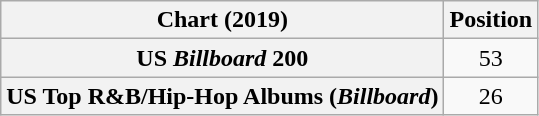<table class="wikitable sortable plainrowheaders" style="text-align:center">
<tr>
<th scope="col">Chart (2019)</th>
<th scope="col">Position</th>
</tr>
<tr>
<th scope="row">US <em>Billboard</em> 200</th>
<td>53</td>
</tr>
<tr>
<th scope="row">US Top R&B/Hip-Hop Albums (<em>Billboard</em>)</th>
<td>26</td>
</tr>
</table>
